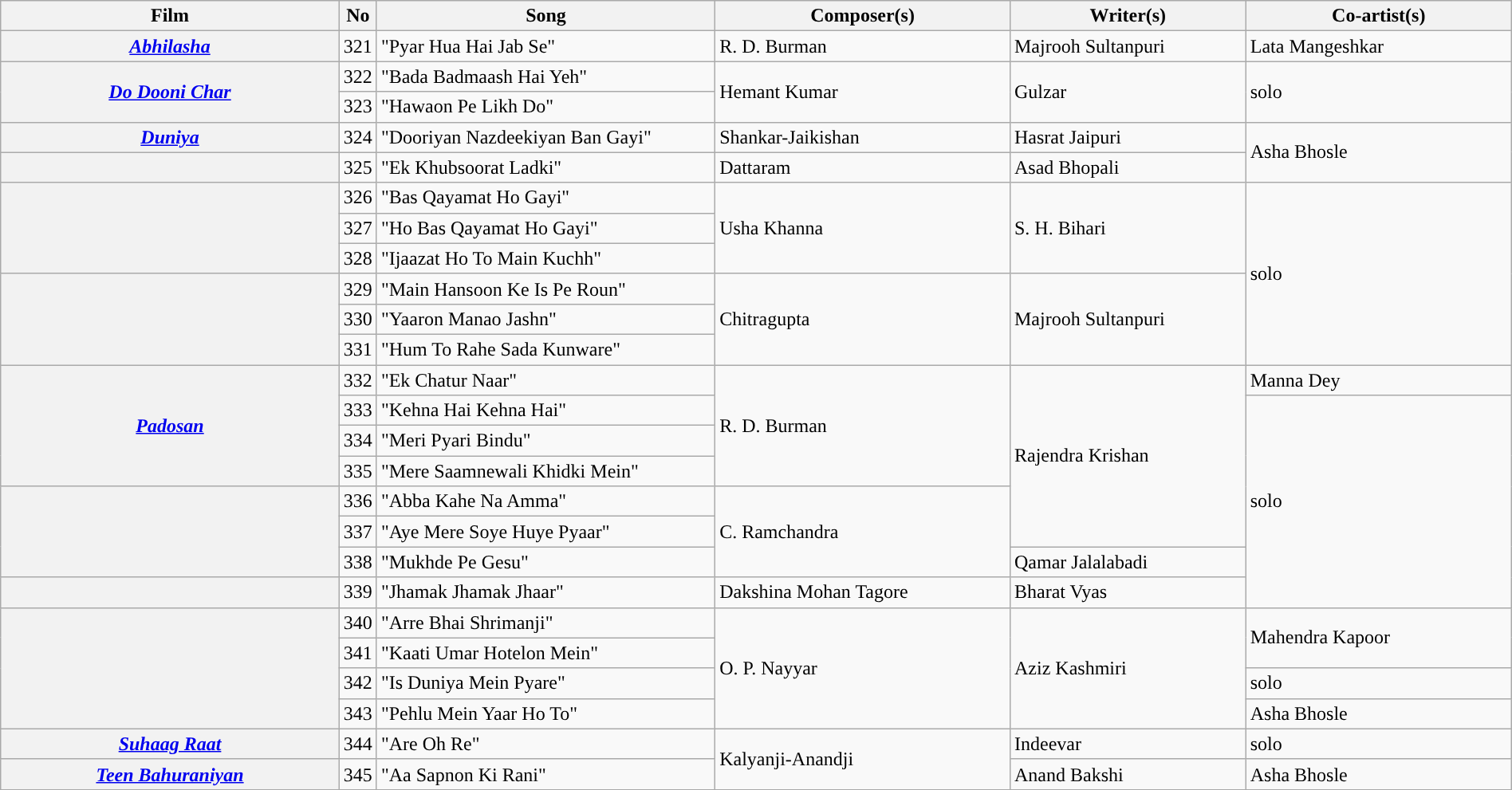<table class="wikitable plainrowheaders" width="100%" textcolor:#000;">
<tr style="background:#b0e0e66;">
<th scope="col" width=23%><strong>Film</strong></th>
<th><strong>No</strong></th>
<th scope="col" width=23%><strong>Song</strong></th>
<th scope="col" width=20%><strong>Composer(s)</strong></th>
<th scope="col" width=16%><strong>Writer(s)</strong></th>
<th scope="col" width=18%><strong>Co-artist(s)</strong></th>
</tr>
<tr>
<th><em><a href='#'>Abhilasha</a></em></th>
<td>321</td>
<td>"Pyar Hua Hai Jab Se"</td>
<td>R. D. Burman</td>
<td>Majrooh Sultanpuri</td>
<td>Lata Mangeshkar</td>
</tr>
<tr>
<th rowspan=2><em><a href='#'>Do Dooni Char</a></em></th>
<td>322</td>
<td>"Bada Badmaash Hai Yeh"</td>
<td rowspan=2>Hemant Kumar</td>
<td rowspan=2>Gulzar</td>
<td rowspan=2>solo</td>
</tr>
<tr>
<td>323</td>
<td>"Hawaon Pe Likh Do"</td>
</tr>
<tr>
<th><em><a href='#'>Duniya</a></em></th>
<td>324</td>
<td>"Dooriyan Nazdeekiyan Ban Gayi"</td>
<td>Shankar-Jaikishan</td>
<td>Hasrat Jaipuri</td>
<td rowspan=2>Asha Bhosle</td>
</tr>
<tr>
<th><em></em></th>
<td>325</td>
<td>"Ek Khubsoorat Ladki"</td>
<td>Dattaram</td>
<td>Asad Bhopali</td>
</tr>
<tr>
<th rowspan=3><em></em></th>
<td>326</td>
<td>"Bas Qayamat Ho Gayi"</td>
<td rowspan=3>Usha Khanna</td>
<td rowspan=3>S. H. Bihari</td>
<td rowspan=6>solo</td>
</tr>
<tr>
<td>327</td>
<td>"Ho Bas Qayamat Ho Gayi"</td>
</tr>
<tr>
<td>328</td>
<td>"Ijaazat Ho To Main Kuchh"</td>
</tr>
<tr>
<th rowspan=3><em></em></th>
<td>329</td>
<td>"Main Hansoon Ke Is Pe Roun"</td>
<td rowspan=3>Chitragupta</td>
<td rowspan=3>Majrooh Sultanpuri</td>
</tr>
<tr>
<td>330</td>
<td>"Yaaron Manao Jashn"</td>
</tr>
<tr>
<td>331</td>
<td>"Hum To Rahe Sada Kunware"</td>
</tr>
<tr>
<th rowspan=4><em><a href='#'>Padosan</a></em></th>
<td>332</td>
<td>"Ek Chatur Naar"</td>
<td rowspan=4>R. D. Burman</td>
<td rowspan=6>Rajendra Krishan</td>
<td>Manna Dey</td>
</tr>
<tr>
<td>333</td>
<td>"Kehna Hai Kehna Hai"</td>
<td rowspan=7>solo</td>
</tr>
<tr>
<td>334</td>
<td>"Meri Pyari Bindu"</td>
</tr>
<tr>
<td>335</td>
<td>"Mere Saamnewali Khidki Mein"</td>
</tr>
<tr>
<th rowspan=3><em></em></th>
<td>336</td>
<td>"Abba Kahe Na Amma"</td>
<td rowspan=3>C. Ramchandra</td>
</tr>
<tr>
<td>337</td>
<td>"Aye Mere Soye Huye Pyaar"</td>
</tr>
<tr>
<td>338</td>
<td>"Mukhde Pe Gesu"</td>
<td>Qamar Jalalabadi</td>
</tr>
<tr>
<th><em></em></th>
<td>339</td>
<td>"Jhamak Jhamak Jhaar"</td>
<td>Dakshina Mohan Tagore</td>
<td>Bharat Vyas</td>
</tr>
<tr>
<th rowspan=4><em></em></th>
<td>340</td>
<td>"Arre Bhai Shrimanji"</td>
<td rowspan=4>O. P. Nayyar</td>
<td rowspan=4>Aziz Kashmiri</td>
<td rowspan=2>Mahendra Kapoor</td>
</tr>
<tr>
<td>341</td>
<td>"Kaati Umar Hotelon Mein"</td>
</tr>
<tr>
<td>342</td>
<td>"Is Duniya Mein Pyare"</td>
<td>solo</td>
</tr>
<tr>
<td>343</td>
<td>"Pehlu Mein Yaar Ho To"</td>
<td>Asha Bhosle</td>
</tr>
<tr>
<th><em><a href='#'>Suhaag Raat</a></em></th>
<td>344</td>
<td>"Are Oh Re"</td>
<td rowspan=2>Kalyanji-Anandji</td>
<td>Indeevar</td>
<td>solo</td>
</tr>
<tr>
<th><em><a href='#'>Teen Bahuraniyan</a></em></th>
<td>345</td>
<td>"Aa Sapnon Ki Rani"</td>
<td>Anand Bakshi</td>
<td>Asha Bhosle</td>
</tr>
<tr>
</tr>
</table>
